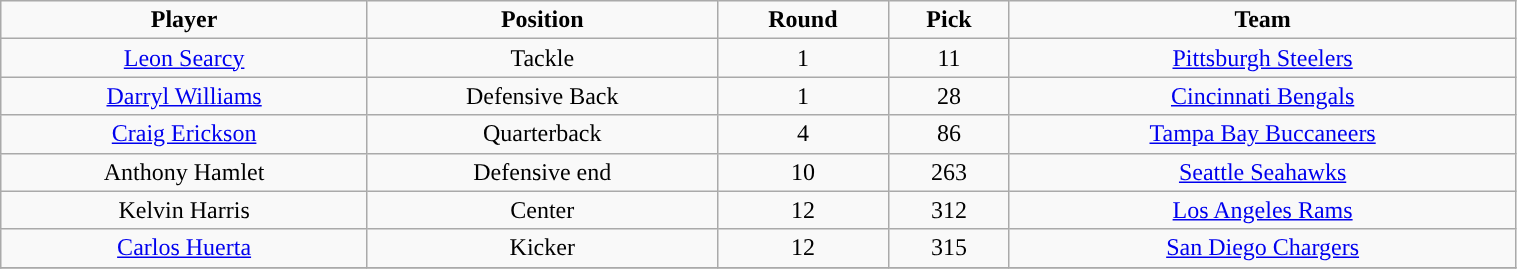<table class="wikitable" style="width:80%;">
<tr style="text-align:center; ">
<td><strong>Player</strong></td>
<td><strong>Position</strong></td>
<td><strong>Round</strong></td>
<td><strong>Pick</strong></td>
<td><strong>Team</strong></td>
</tr>
<tr align="center" bgcolor="">
<td><a href='#'>Leon Searcy</a></td>
<td>Tackle</td>
<td>1</td>
<td>11</td>
<td><a href='#'>Pittsburgh Steelers</a></td>
</tr>
<tr align="center" bgcolor="">
<td><a href='#'>Darryl Williams</a></td>
<td>Defensive Back</td>
<td>1</td>
<td>28</td>
<td><a href='#'>Cincinnati Bengals</a></td>
</tr>
<tr align="center" bgcolor="">
<td><a href='#'>Craig Erickson</a></td>
<td>Quarterback</td>
<td>4</td>
<td>86</td>
<td><a href='#'>Tampa Bay Buccaneers</a></td>
</tr>
<tr align="center" bgcolor="">
<td>Anthony Hamlet</td>
<td>Defensive end</td>
<td>10</td>
<td>263</td>
<td><a href='#'>Seattle Seahawks</a></td>
</tr>
<tr align="center" bgcolor="">
<td>Kelvin Harris</td>
<td>Center</td>
<td>12</td>
<td>312</td>
<td><a href='#'>Los Angeles Rams</a></td>
</tr>
<tr align="center" bgcolor="">
<td><a href='#'>Carlos Huerta</a></td>
<td>Kicker</td>
<td>12</td>
<td>315</td>
<td><a href='#'>San Diego Chargers</a></td>
</tr>
<tr align="center" bgcolor="">
</tr>
</table>
